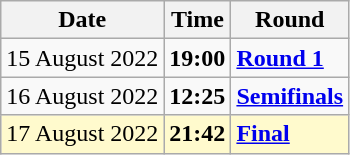<table class="wikitable">
<tr>
<th>Date</th>
<th>Time</th>
<th>Round</th>
</tr>
<tr>
<td>15 August 2022</td>
<td><strong>19:00</strong></td>
<td><strong><a href='#'>Round 1</a></strong></td>
</tr>
<tr>
<td>16 August 2022</td>
<td><strong>12:25</strong></td>
<td><strong><a href='#'>Semifinals</a></strong></td>
</tr>
<tr style=background:lemonchiffon>
<td>17 August 2022</td>
<td><strong>21:42</strong></td>
<td><strong><a href='#'>Final</a></strong></td>
</tr>
</table>
